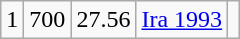<table class="wikitable">
<tr>
<td>1</td>
<td>700</td>
<td>27.56</td>
<td><a href='#'>Ira 1993</a></td>
<td></td>
</tr>
</table>
